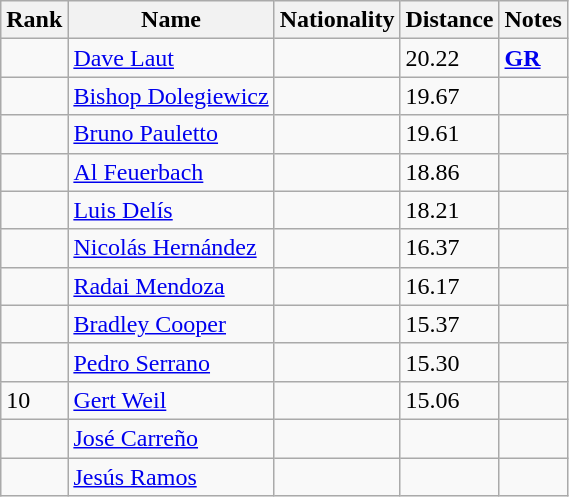<table class="wikitable sortable">
<tr>
<th>Rank</th>
<th>Name</th>
<th>Nationality</th>
<th>Distance</th>
<th>Notes</th>
</tr>
<tr>
<td></td>
<td><a href='#'>Dave Laut</a></td>
<td></td>
<td>20.22</td>
<td><strong><a href='#'>GR</a></strong></td>
</tr>
<tr>
<td></td>
<td><a href='#'>Bishop Dolegiewicz</a></td>
<td></td>
<td>19.67</td>
<td></td>
</tr>
<tr>
<td></td>
<td><a href='#'>Bruno Pauletto</a></td>
<td></td>
<td>19.61</td>
<td></td>
</tr>
<tr>
<td></td>
<td><a href='#'>Al Feuerbach</a></td>
<td></td>
<td>18.86</td>
<td></td>
</tr>
<tr>
<td></td>
<td><a href='#'>Luis Delís</a></td>
<td></td>
<td>18.21</td>
<td></td>
</tr>
<tr>
<td></td>
<td><a href='#'>Nicolás Hernández</a></td>
<td></td>
<td>16.37</td>
<td></td>
</tr>
<tr>
<td></td>
<td><a href='#'>Radai Mendoza</a></td>
<td></td>
<td>16.17</td>
<td></td>
</tr>
<tr>
<td></td>
<td><a href='#'>Bradley Cooper</a></td>
<td></td>
<td>15.37</td>
<td></td>
</tr>
<tr>
<td></td>
<td><a href='#'>Pedro Serrano</a></td>
<td></td>
<td>15.30</td>
<td></td>
</tr>
<tr>
<td>10</td>
<td><a href='#'>Gert Weil</a></td>
<td></td>
<td>15.06</td>
<td></td>
</tr>
<tr>
<td></td>
<td><a href='#'>José Carreño</a></td>
<td></td>
<td></td>
<td></td>
</tr>
<tr>
<td></td>
<td><a href='#'>Jesús Ramos</a></td>
<td></td>
<td></td>
<td></td>
</tr>
</table>
